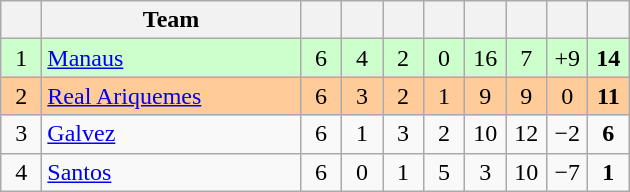<table class="wikitable" style="text-align: center;">
<tr>
<th width=20></th>
<th width=165>Team</th>
<th width=20></th>
<th width=20></th>
<th width=20></th>
<th width=20></th>
<th width=20></th>
<th width=20></th>
<th width=20></th>
<th width=20></th>
</tr>
<tr bgcolor=#ccffcc>
<td>1</td>
<td align=left> <a href='#'>Manaus</a></td>
<td>6</td>
<td>4</td>
<td>2</td>
<td>0</td>
<td>16</td>
<td>7</td>
<td>+9</td>
<td><strong>14</strong></td>
</tr>
<tr bgcolor=#ffcc99>
<td>2</td>
<td align=left> <a href='#'>Real Ariquemes</a></td>
<td>6</td>
<td>3</td>
<td>2</td>
<td>1</td>
<td>9</td>
<td>9</td>
<td>0</td>
<td><strong>11</strong></td>
</tr>
<tr>
<td>3</td>
<td align=left> <a href='#'>Galvez</a></td>
<td>6</td>
<td>1</td>
<td>3</td>
<td>2</td>
<td>10</td>
<td>12</td>
<td>−2</td>
<td><strong>6</strong></td>
</tr>
<tr>
<td>4</td>
<td align=left> <a href='#'>Santos</a></td>
<td>6</td>
<td>0</td>
<td>1</td>
<td>5</td>
<td>3</td>
<td>10</td>
<td>−7</td>
<td><strong>1</strong></td>
</tr>
</table>
